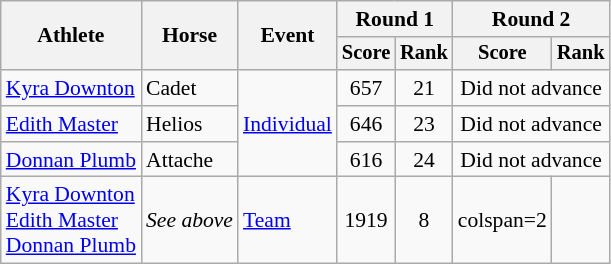<table class=wikitable style=font-size:90%;text-align:center>
<tr>
<th rowspan=2>Athlete</th>
<th rowspan=2>Horse</th>
<th rowspan=2>Event</th>
<th colspan=2>Round 1</th>
<th colspan=2>Round 2</th>
</tr>
<tr style=font-size:95%>
<th>Score</th>
<th>Rank</th>
<th>Score</th>
<th>Rank</th>
</tr>
<tr>
<td align=left><a href='#'>Kyra Downton</a></td>
<td align=left>Cadet</td>
<td align=left rowspan=3><a href='#'>Individual</a></td>
<td>657</td>
<td>21</td>
<td colspan=2>Did not advance</td>
</tr>
<tr>
<td align=left><a href='#'>Edith Master</a></td>
<td align=left>Helios</td>
<td>646</td>
<td>23</td>
<td colspan=2>Did not advance</td>
</tr>
<tr>
<td align=left><a href='#'>Donnan Plumb</a></td>
<td align=left>Attache</td>
<td>616</td>
<td>24</td>
<td colspan=2>Did not advance</td>
</tr>
<tr>
<td align=left><a href='#'>Kyra Downton</a><br><a href='#'>Edith Master</a><br><a href='#'>Donnan Plumb</a></td>
<td align=left><em>See above</em></td>
<td align=left><a href='#'>Team</a></td>
<td>1919</td>
<td>8</td>
<td>colspan=2 </td>
</tr>
</table>
